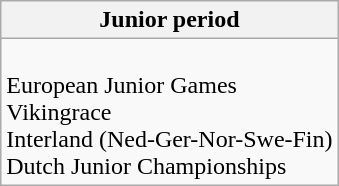<table class="wikitable">
<tr>
<th>Junior period</th>
</tr>
<tr>
<td><br> European Junior Games<br>
 Vikingrace<br>
 Interland (Ned-Ger-Nor-Swe-Fin)<br>
 Dutch Junior Championships</td>
</tr>
</table>
